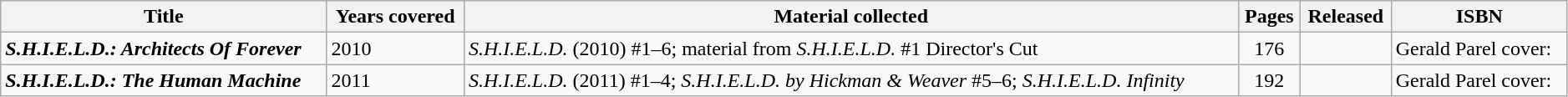<table class="wikitable sortable" width=99%>
<tr>
<th>Title</th>
<th>Years covered</th>
<th class="unsortable">Material collected</th>
<th>Pages</th>
<th>Released</th>
<th class="unsortable">ISBN</th>
</tr>
<tr>
<td><strong><em>S.H.I.E.L.D.: Architects Of Forever</em></strong></td>
<td>2010</td>
<td><em>S.H.I.E.L.D.</em> (2010) #1–6; material from <em>S.H.I.E.L.D.</em> #1 Director's Cut</td>
<td style="text-align: center;">176</td>
<td></td>
<td>Gerald Parel cover: </td>
</tr>
<tr>
<td><strong><em>S.H.I.E.L.D.: The Human Machine</em></strong></td>
<td>2011</td>
<td><em>S.H.I.E.L.D.</em> (2011) #1–4; <em>S.H.I.E.L.D. by Hickman & Weaver</em> #5–6; <em>S.H.I.E.L.D. Infinity</em></td>
<td style="text-align: center;">192</td>
<td></td>
<td>Gerald Parel cover: </td>
</tr>
</table>
